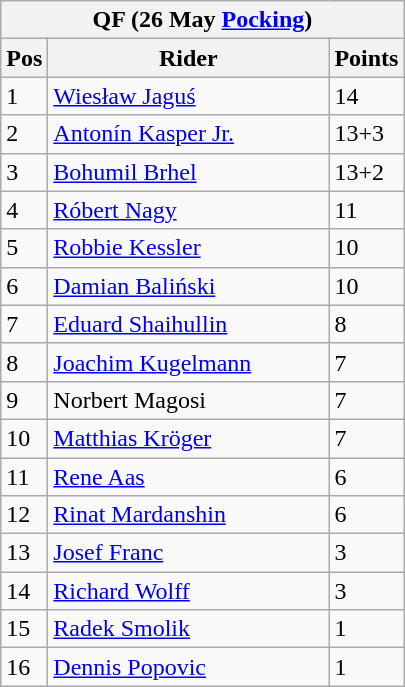<table class="wikitable">
<tr>
<th colspan="6">QF (26 May  <a href='#'>Pocking</a>)</th>
</tr>
<tr>
<th width=20>Pos</th>
<th width=180>Rider</th>
<th width=40>Points</th>
</tr>
<tr>
<td>1</td>
<td style="text-align:left;"> <a href='#'>Wiesław Jaguś</a></td>
<td>14</td>
</tr>
<tr>
<td>2</td>
<td style="text-align:left;"> <a href='#'>Antonín Kasper Jr.</a></td>
<td>13+3</td>
</tr>
<tr>
<td>3</td>
<td style="text-align:left;"> <a href='#'>Bohumil Brhel</a></td>
<td>13+2</td>
</tr>
<tr>
<td>4</td>
<td style="text-align:left;"> <a href='#'>Róbert Nagy</a></td>
<td>11</td>
</tr>
<tr>
<td>5</td>
<td style="text-align:left;"> <a href='#'>Robbie Kessler</a></td>
<td>10</td>
</tr>
<tr>
<td>6</td>
<td style="text-align:left;"> <a href='#'>Damian Baliński</a></td>
<td>10</td>
</tr>
<tr>
<td>7</td>
<td style="text-align:left;"> <a href='#'>Eduard Shaihullin</a></td>
<td>8</td>
</tr>
<tr>
<td>8</td>
<td style="text-align:left;"> <a href='#'>Joachim Kugelmann</a></td>
<td>7</td>
</tr>
<tr>
<td>9</td>
<td style="text-align:left;"> Norbert Magosi</td>
<td>7</td>
</tr>
<tr>
<td>10</td>
<td style="text-align:left;"> <a href='#'>Matthias Kröger</a></td>
<td>7</td>
</tr>
<tr>
<td>11</td>
<td style="text-align:left;"> <a href='#'>Rene Aas</a></td>
<td>6</td>
</tr>
<tr>
<td>12</td>
<td style="text-align:left;"> <a href='#'>Rinat Mardanshin</a></td>
<td>6</td>
</tr>
<tr>
<td>13</td>
<td style="text-align:left;"> <a href='#'>Josef Franc</a></td>
<td>3</td>
</tr>
<tr>
<td>14</td>
<td style="text-align:left;"> <a href='#'>Richard Wolff</a></td>
<td>3</td>
</tr>
<tr>
<td>15</td>
<td style="text-align:left;"> <a href='#'>Radek Smolik</a></td>
<td>1</td>
</tr>
<tr>
<td>16</td>
<td style="text-align:left;"> <a href='#'>Dennis Popovic</a></td>
<td>1</td>
</tr>
</table>
